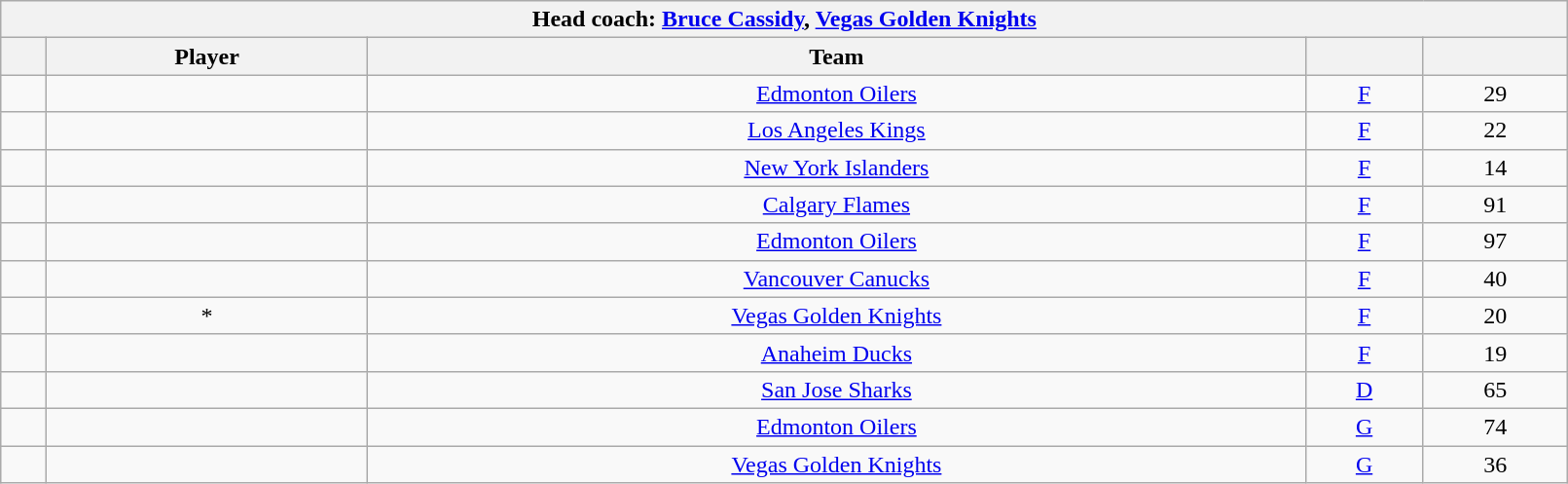<table class="wikitable sortable" style="text-align:center" width="85%">
<tr>
<th colspan=5>Head coach:  <a href='#'>Bruce Cassidy</a>, <a href='#'>Vegas Golden Knights</a></th>
</tr>
<tr>
<th></th>
<th>Player</th>
<th>Team</th>
<th></th>
<th></th>
</tr>
<tr>
<td></td>
<td></td>
<td><a href='#'>Edmonton Oilers</a></td>
<td><a href='#'>F</a></td>
<td>29</td>
</tr>
<tr>
<td></td>
<td></td>
<td><a href='#'>Los Angeles Kings</a></td>
<td><a href='#'>F</a></td>
<td>22</td>
</tr>
<tr>
<td></td>
<td></td>
<td><a href='#'>New York Islanders</a></td>
<td><a href='#'>F</a></td>
<td>14</td>
</tr>
<tr>
<td></td>
<td></td>
<td><a href='#'>Calgary Flames</a></td>
<td><a href='#'>F</a></td>
<td>91</td>
</tr>
<tr>
<td></td>
<td></td>
<td><a href='#'>Edmonton Oilers</a></td>
<td><a href='#'>F</a></td>
<td>97</td>
</tr>
<tr>
<td></td>
<td></td>
<td><a href='#'>Vancouver Canucks</a></td>
<td><a href='#'>F</a></td>
<td>40</td>
</tr>
<tr>
<td></td>
<td>*</td>
<td><a href='#'>Vegas Golden Knights</a></td>
<td><a href='#'>F</a></td>
<td>20</td>
</tr>
<tr>
<td></td>
<td></td>
<td><a href='#'>Anaheim Ducks</a></td>
<td><a href='#'>F</a></td>
<td>19</td>
</tr>
<tr>
<td></td>
<td></td>
<td><a href='#'>San Jose Sharks</a></td>
<td><a href='#'>D</a></td>
<td>65</td>
</tr>
<tr>
<td></td>
<td></td>
<td><a href='#'>Edmonton Oilers</a></td>
<td><a href='#'>G</a></td>
<td>74</td>
</tr>
<tr>
<td></td>
<td></td>
<td><a href='#'>Vegas Golden Knights</a></td>
<td><a href='#'>G</a></td>
<td>36</td>
</tr>
</table>
